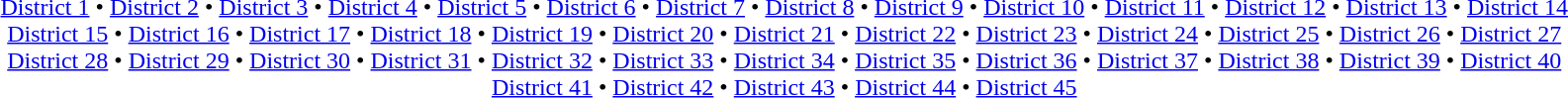<table id=toc class=toc summary=Contents>
<tr>
<td align=center><br><a href='#'>District 1</a> • <a href='#'>District 2</a> • <a href='#'>District 3</a> • <a href='#'>District 4</a> • <a href='#'>District 5</a> • <a href='#'>District 6</a> • <a href='#'>District 7</a> • <a href='#'>District 8</a> • <a href='#'>District 9</a> • <a href='#'>District 10</a> • <a href='#'>District 11</a> • <a href='#'>District 12</a> • <a href='#'>District 13</a> • <a href='#'>District 14</a><br><a href='#'>District 15</a> • <a href='#'>District 16</a> • <a href='#'>District 17</a> • <a href='#'>District 18</a> • <a href='#'>District 19</a> • <a href='#'>District 20</a> • <a href='#'>District 21</a> • <a href='#'>District 22</a> • <a href='#'>District 23</a> • <a href='#'>District 24</a> • <a href='#'>District 25</a> • <a href='#'>District 26</a> • <a href='#'>District 27</a><br><a href='#'>District 28</a> • <a href='#'>District 29</a> • <a href='#'>District 30</a> • <a href='#'>District 31</a> • <a href='#'>District 32</a> • <a href='#'>District 33</a> • <a href='#'>District 34</a> • <a href='#'>District 35</a> • <a href='#'>District 36</a> • <a href='#'>District 37</a> • <a href='#'>District 38</a> • <a href='#'>District 39</a> • <a href='#'>District 40</a><br><a href='#'>District 41</a> • <a href='#'>District 42</a> • <a href='#'>District 43</a> • <a href='#'>District 44</a> • <a href='#'>District 45</a></td>
</tr>
</table>
